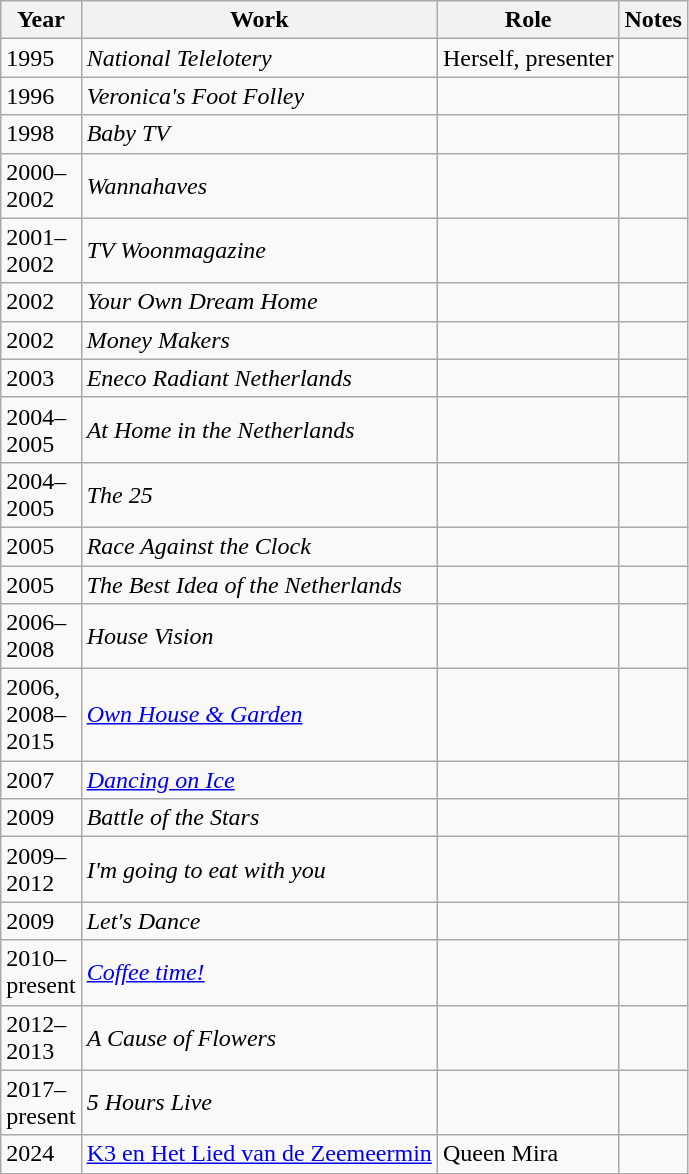<table class="wikitable">
<tr>
<th>Year</th>
<th>Work</th>
<th>Role</th>
<th>Notes</th>
</tr>
<tr>
<td>1995</td>
<td><em>National Telelotery</em></td>
<td>Herself, presenter</td>
<td></td>
</tr>
<tr>
<td>1996</td>
<td><em>Veronica's Foot Folley</em></td>
<td></td>
<td></td>
</tr>
<tr>
<td>1998</td>
<td><em>Baby TV</em></td>
<td></td>
<td></td>
</tr>
<tr>
<td>2000–<br>2002</td>
<td><em>Wannahaves</em></td>
<td></td>
<td></td>
</tr>
<tr>
<td>2001–<br>2002</td>
<td><em>TV Woonmagazine</em></td>
<td></td>
<td></td>
</tr>
<tr>
<td>2002</td>
<td><em>Your Own Dream Home</em></td>
<td></td>
<td></td>
</tr>
<tr>
<td>2002</td>
<td><em>Money Makers</em></td>
<td></td>
<td></td>
</tr>
<tr>
<td>2003</td>
<td><em>Eneco Radiant Netherlands</em></td>
<td></td>
<td></td>
</tr>
<tr>
<td>2004–<br>2005</td>
<td><em>At Home in the Netherlands</em></td>
<td></td>
<td></td>
</tr>
<tr>
<td>2004–<br>2005</td>
<td><em>The 25</em></td>
<td></td>
<td></td>
</tr>
<tr>
<td>2005</td>
<td><em>Race Against the Clock</em></td>
<td></td>
<td></td>
</tr>
<tr>
<td>2005</td>
<td><em>The Best Idea of the Netherlands</em></td>
<td></td>
<td></td>
</tr>
<tr>
<td>2006–<br>2008</td>
<td><em>House Vision</em></td>
<td></td>
<td></td>
</tr>
<tr>
<td>2006,<br>2008–<br>2015</td>
<td><a href='#'><em>Own House & Garden</em></a></td>
<td></td>
<td></td>
</tr>
<tr>
<td>2007</td>
<td><a href='#'><em>Dancing on Ice</em></a></td>
<td></td>
<td></td>
</tr>
<tr>
<td>2009</td>
<td><em>Battle of the Stars</em></td>
<td></td>
<td></td>
</tr>
<tr>
<td>2009–<br>2012</td>
<td><em>I'm going to eat with you</em></td>
<td></td>
<td></td>
</tr>
<tr>
<td>2009</td>
<td><em>Let's Dance</em></td>
<td></td>
<td></td>
</tr>
<tr>
<td>2010–<br>present</td>
<td><em><a href='#'>Coffee time!</a></em></td>
<td></td>
<td></td>
</tr>
<tr>
<td>2012–<br>2013</td>
<td><em>A Cause of Flowers</em></td>
<td></td>
<td></td>
</tr>
<tr>
<td>2017–<br>present</td>
<td><em>5 Hours Live</em></td>
<td></td>
<td></td>
</tr>
<tr>
<td>2024</td>
<td><a href='#'>K3 en Het Lied van de Zeemeermin</a></td>
<td>Queen Mira</td>
<td></td>
</tr>
</table>
